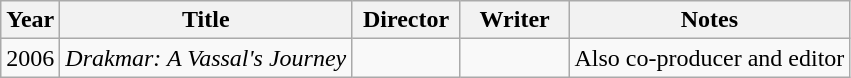<table class="wikitable" style="margin-right:0;">
<tr>
<th>Year</th>
<th>Title</th>
<th style="width:65px;">Director</th>
<th style="width:65px;">Writer</th>
<th>Notes</th>
</tr>
<tr>
<td>2006</td>
<td><em>Drakmar: A Vassal's Journey</em></td>
<td></td>
<td></td>
<td>Also co-producer and editor</td>
</tr>
</table>
